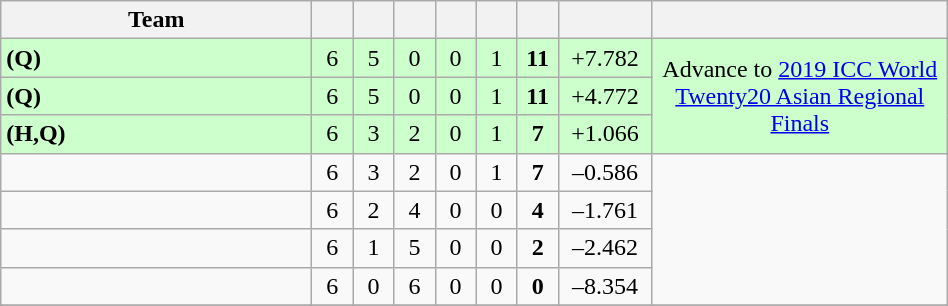<table class="wikitable" style="text-align:center">
<tr>
<th width="200">Team</th>
<th width="20"></th>
<th width="20"></th>
<th width="20"></th>
<th width="20"></th>
<th width="20"></th>
<th width="20"></th>
<th width="55"></th>
<th width=190></th>
</tr>
<tr style="background:#cfc;">
<td align="left">  <strong>(Q)</strong></td>
<td>6</td>
<td>5</td>
<td>0</td>
<td>0</td>
<td>1</td>
<td><strong>11</strong></td>
<td>+7.782</td>
<td rowspan="3">Advance to <a href='#'>2019 ICC World Twenty20 Asian Regional Finals</a></td>
</tr>
<tr style="background:#cfc;">
<td align="left"> <strong>(Q)</strong></td>
<td>6</td>
<td>5</td>
<td>0</td>
<td>0</td>
<td>1</td>
<td><strong>11</strong></td>
<td>+4.772</td>
</tr>
<tr style="background:#cfc;">
<td align="left"> <strong>(H,Q)</strong></td>
<td>6</td>
<td>3</td>
<td>2</td>
<td>0</td>
<td>1</td>
<td><strong>7</strong></td>
<td>+1.066</td>
</tr>
<tr>
<td align="left"></td>
<td>6</td>
<td>3</td>
<td>2</td>
<td>0</td>
<td>1</td>
<td><strong>7</strong></td>
<td>–0.586</td>
<td rowspan="4"></td>
</tr>
<tr>
<td align="left"></td>
<td>6</td>
<td>2</td>
<td>4</td>
<td>0</td>
<td>0</td>
<td><strong>4</strong></td>
<td>–1.761</td>
</tr>
<tr>
<td align="left"></td>
<td>6</td>
<td>1</td>
<td>5</td>
<td>0</td>
<td>0</td>
<td><strong>2</strong></td>
<td>–2.462</td>
</tr>
<tr>
<td align="left"></td>
<td>6</td>
<td>0</td>
<td>6</td>
<td>0</td>
<td>0</td>
<td><strong>0</strong></td>
<td>–8.354</td>
</tr>
<tr>
</tr>
</table>
